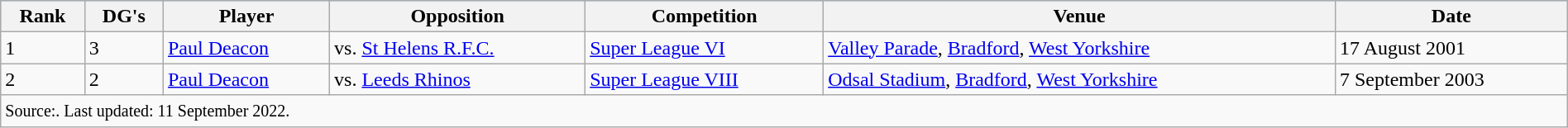<table class="wikitable" style="width:100%;">
<tr style="background:#87cefa;">
<th>Rank</th>
<th>DG's</th>
<th>Player</th>
<th>Opposition</th>
<th>Competition</th>
<th>Venue</th>
<th>Date</th>
</tr>
<tr>
<td>1</td>
<td>3</td>
<td> <a href='#'>Paul Deacon</a></td>
<td>vs. <a href='#'>St Helens R.F.C.</a></td>
<td><a href='#'>Super League VI</a></td>
<td> <a href='#'>Valley Parade</a>, <a href='#'>Bradford</a>, <a href='#'>West Yorkshire</a></td>
<td>17 August 2001</td>
</tr>
<tr>
<td>2</td>
<td>2</td>
<td> <a href='#'>Paul Deacon</a></td>
<td>vs. <a href='#'>Leeds Rhinos</a></td>
<td><a href='#'>Super League VIII</a></td>
<td> <a href='#'>Odsal Stadium</a>, <a href='#'>Bradford</a>, <a href='#'>West Yorkshire</a></td>
<td>7 September 2003</td>
</tr>
<tr>
<td colspan=7><small>Source:. Last updated: 11 September 2022.</small></td>
</tr>
</table>
